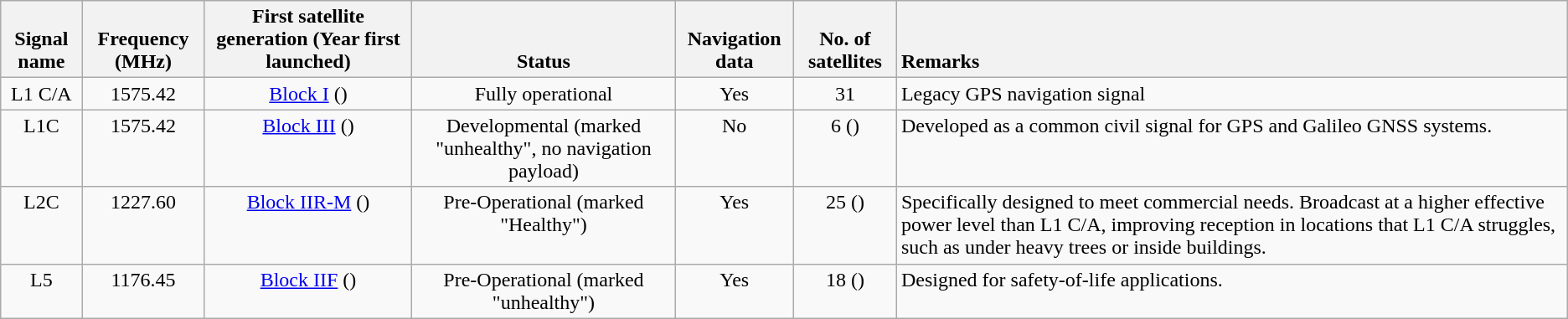<table class="wikitable">
<tr style="vertical-align: bottom;">
<th>Signal name</th>
<th>Frequency (MHz)</th>
<th>First satellite generation (Year first launched)</th>
<th>Status</th>
<th>Navigation data</th>
<th>No. of satellites</th>
<th style="text-align: left;">Remarks</th>
</tr>
<tr style="vertical-align: top; text-align: center;">
<td>L1 C/A</td>
<td>1575.42</td>
<td><a href='#'> Block I</a> ()</td>
<td>Fully operational</td>
<td>Yes</td>
<td>31</td>
<td style="text-align: left;">Legacy GPS navigation signal</td>
</tr>
<tr style="vertical-align: top; text-align: center;">
<td>L1C</td>
<td>1575.42</td>
<td><a href='#'> Block III</a> ()</td>
<td>Developmental (marked "unhealthy", no navigation payload)</td>
<td>No</td>
<td>6 ()</td>
<td style="text-align: left;">Developed as a common civil signal for GPS and Galileo GNSS systems.</td>
</tr>
<tr style="vertical-align: top; text-align: center;">
<td>L2C</td>
<td>1227.60</td>
<td><a href='#'> Block IIR-M</a> ()</td>
<td>Pre-Operational (marked "Healthy")</td>
<td>Yes</td>
<td>25 ()</td>
<td style="text-align: left;">Specifically designed to meet commercial needs. Broadcast at a higher effective power level than L1 C/A, improving reception in locations that L1 C/A struggles, such as under heavy trees or inside buildings.</td>
</tr>
<tr style="vertical-align: top; text-align: center;">
<td>L5</td>
<td>1176.45</td>
<td><a href='#'> Block IIF</a> ()</td>
<td>Pre-Operational (marked "unhealthy")</td>
<td>Yes</td>
<td>18 ()</td>
<td style="text-align: left;">Designed for safety-of-life applications.</td>
</tr>
</table>
